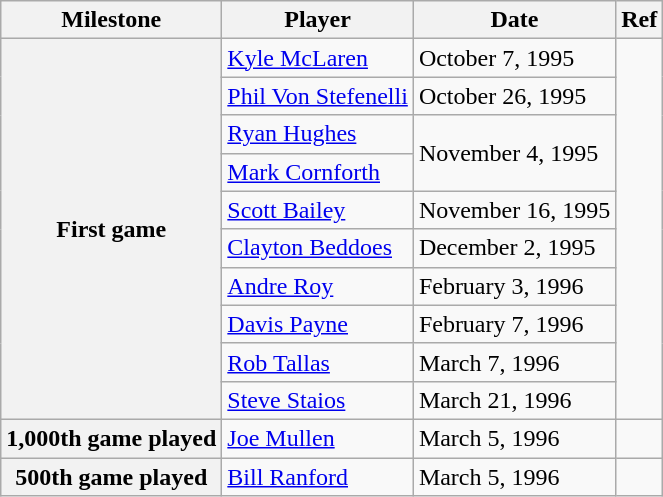<table class="wikitable">
<tr>
<th scope="col">Milestone</th>
<th scope="col">Player</th>
<th scope="col">Date</th>
<th scope="col">Ref</th>
</tr>
<tr>
<th rowspan=10>First game</th>
<td><a href='#'>Kyle McLaren</a></td>
<td>October 7, 1995</td>
<td rowspan=10></td>
</tr>
<tr>
<td><a href='#'>Phil Von Stefenelli</a></td>
<td>October 26, 1995</td>
</tr>
<tr>
<td><a href='#'>Ryan Hughes</a></td>
<td rowspan=2>November 4, 1995</td>
</tr>
<tr>
<td><a href='#'>Mark Cornforth</a></td>
</tr>
<tr>
<td><a href='#'>Scott Bailey</a></td>
<td>November 16, 1995</td>
</tr>
<tr>
<td><a href='#'>Clayton Beddoes</a></td>
<td>December 2, 1995</td>
</tr>
<tr>
<td><a href='#'>Andre Roy</a></td>
<td>February 3, 1996</td>
</tr>
<tr>
<td><a href='#'>Davis Payne</a></td>
<td>February 7, 1996</td>
</tr>
<tr>
<td><a href='#'>Rob Tallas</a></td>
<td>March 7, 1996</td>
</tr>
<tr>
<td><a href='#'>Steve Staios</a></td>
<td>March 21, 1996</td>
</tr>
<tr>
<th>1,000th game played</th>
<td><a href='#'>Joe Mullen</a></td>
<td>March 5, 1996</td>
<td></td>
</tr>
<tr>
<th>500th game played</th>
<td><a href='#'>Bill Ranford</a></td>
<td>March 5, 1996</td>
<td></td>
</tr>
</table>
